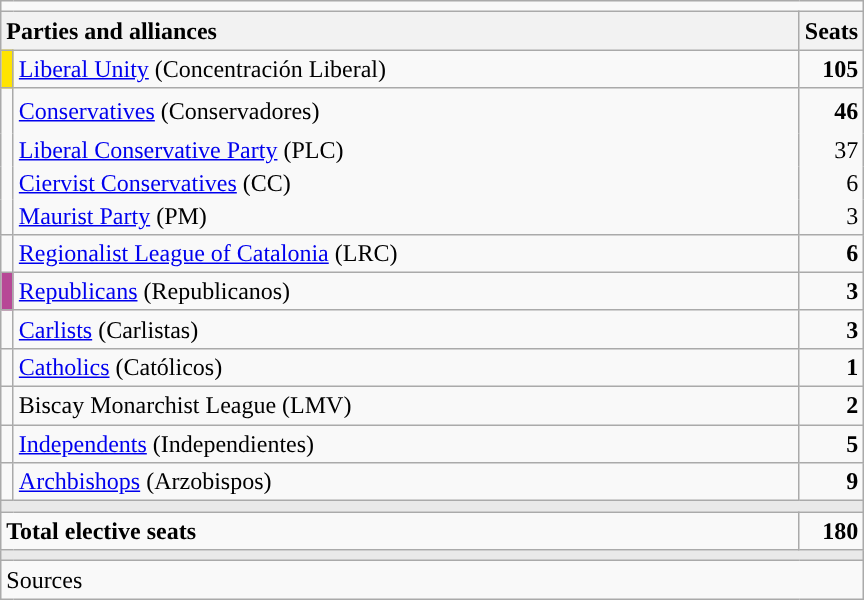<table class="wikitable" style="text-align:right;">
<tr>
<td colspan="3"></td>
</tr>
<tr>
<th style="text-align:left;" colspan="2" width="525">Parties and alliances</th>
<th width="35">Seats</th>
</tr>
<tr>
<td width="1" style="color:inherit;background:#FFE400"></td>
<td align="left"><a href='#'>Liberal Unity</a> (Concentración Liberal)</td>
<td><strong>105</strong></td>
</tr>
<tr style="line-height:23px;">
<td rowspan="4" style="color:inherit;background:"></td>
<td align="left"><a href='#'>Conservatives</a> (Conservadores)</td>
<td><strong>46</strong></td>
</tr>
<tr style="border-bottom-style:hidden; border-top-style:hidden; line-height:16px;">
<td align="left"><span><a href='#'>Liberal Conservative Party</a> (PLC)</span></td>
<td>37</td>
</tr>
<tr style="border-bottom-style:hidden; line-height:16px;">
<td align="left"><span><a href='#'>Ciervist Conservatives</a> (CC)</span></td>
<td>6</td>
</tr>
<tr style="line-height:16px;">
<td align="left"><span><a href='#'>Maurist Party</a> (PM)</span></td>
<td>3</td>
</tr>
<tr>
<td style="color:inherit;background:"></td>
<td align="left"><a href='#'>Regionalist League of Catalonia</a> (LRC)</td>
<td><strong>6</strong></td>
</tr>
<tr>
<td style="color:inherit;background:#B74896"></td>
<td align="left"><a href='#'>Republicans</a> (Republicanos)</td>
<td><strong>3</strong></td>
</tr>
<tr>
<td style="color:inherit;background:"></td>
<td align="left"><a href='#'>Carlists</a> (Carlistas)</td>
<td><strong>3</strong></td>
</tr>
<tr>
<td style="color:inherit;background:"></td>
<td align="left"><a href='#'>Catholics</a> (Católicos)</td>
<td><strong>1</strong></td>
</tr>
<tr>
<td style="color:inherit;background:"></td>
<td align="left">Biscay Monarchist League (LMV)</td>
<td><strong>2</strong></td>
</tr>
<tr>
<td style="color:inherit;background:"></td>
<td align="left"><a href='#'>Independents</a> (Independientes)</td>
<td><strong>5</strong></td>
</tr>
<tr>
<td style="color:inherit;background:"></td>
<td align="left"><a href='#'>Archbishops</a> (Arzobispos)</td>
<td><strong>9</strong></td>
</tr>
<tr>
<td colspan="3" bgcolor="#E9E9E9"></td>
</tr>
<tr style="font-weight:bold;">
<td align="left" colspan="2">Total elective seats</td>
<td>180</td>
</tr>
<tr>
<td colspan="3" bgcolor="#E9E9E9"></td>
</tr>
<tr>
<td align="left" colspan="3">Sources</td>
</tr>
</table>
